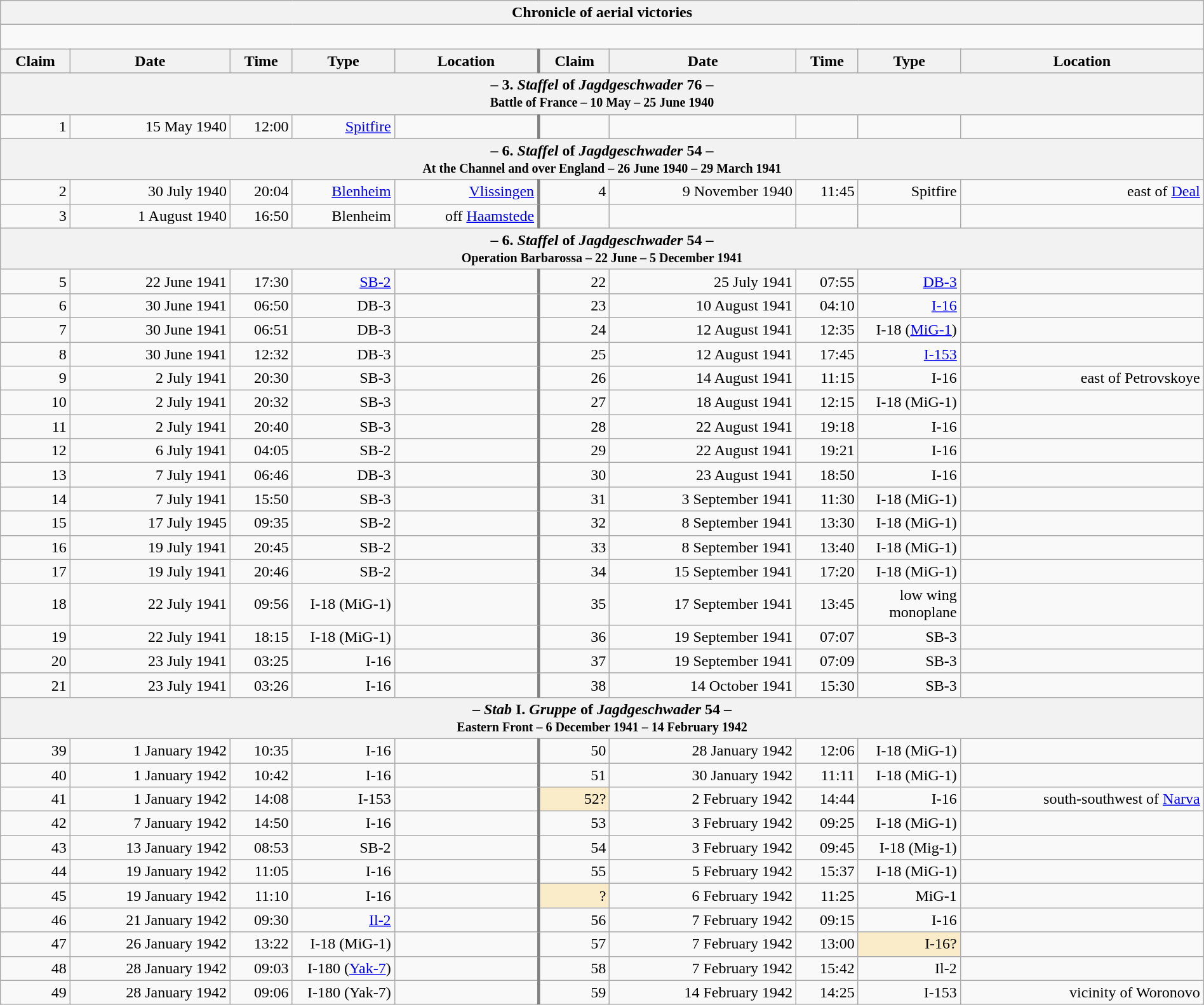<table class="wikitable plainrowheaders collapsible" style="margin-left: auto; margin-right: auto; border: none; text-align:right; width: 100%;">
<tr>
<th colspan="10">Chronicle of aerial victories</th>
</tr>
<tr>
<td colspan="10" style="text-align: left;"><br></td>
</tr>
<tr>
<th scope="col">Claim</th>
<th scope="col">Date</th>
<th scope="col">Time</th>
<th scope="col" width="100px">Type</th>
<th scope="col">Location</th>
<th scope="col" style="border-left: 3px solid grey;">Claim</th>
<th scope="col">Date</th>
<th scope="col">Time</th>
<th scope="col" width="100px">Type</th>
<th scope="col">Location</th>
</tr>
<tr>
<th colspan="10">– 3. <em>Staffel</em> of <em>Jagdgeschwader</em> 76 –<br><small>Battle of France – 10 May – 25 June 1940</small></th>
</tr>
<tr>
<td>1</td>
<td>15 May 1940</td>
<td>12:00</td>
<td><a href='#'>Spitfire</a></td>
<td></td>
<td style="border-left: 3px solid grey;"></td>
<td></td>
<td></td>
<td></td>
<td></td>
</tr>
<tr>
<th colspan="10">– 6. <em>Staffel</em> of <em>Jagdgeschwader</em> 54 –<br><small>At the Channel and over England – 26 June 1940 – 29 March 1941</small></th>
</tr>
<tr>
<td>2</td>
<td>30 July 1940</td>
<td>20:04</td>
<td><a href='#'>Blenheim</a></td>
<td><a href='#'>Vlissingen</a></td>
<td style="border-left: 3px solid grey;">4</td>
<td>9 November 1940</td>
<td>11:45</td>
<td>Spitfire</td>
<td> east of <a href='#'>Deal</a></td>
</tr>
<tr>
<td>3</td>
<td>1 August 1940</td>
<td>16:50</td>
<td>Blenheim</td>
<td> off <a href='#'>Haamstede</a></td>
<td style="border-left: 3px solid grey;"></td>
<td></td>
<td></td>
<td></td>
<td></td>
</tr>
<tr>
<th colspan="10">– 6. <em>Staffel</em> of <em>Jagdgeschwader</em> 54 –<br><small>Operation Barbarossa – 22 June – 5 December 1941</small></th>
</tr>
<tr>
<td>5</td>
<td>22 June 1941</td>
<td>17:30</td>
<td><a href='#'>SB-2</a></td>
<td></td>
<td style="border-left: 3px solid grey;">22</td>
<td>25 July 1941</td>
<td>07:55</td>
<td><a href='#'>DB-3</a></td>
<td></td>
</tr>
<tr>
<td>6</td>
<td>30 June 1941</td>
<td>06:50</td>
<td>DB-3</td>
<td></td>
<td style="border-left: 3px solid grey;">23</td>
<td>10 August 1941</td>
<td>04:10</td>
<td><a href='#'>I-16</a></td>
<td></td>
</tr>
<tr>
<td>7</td>
<td>30 June 1941</td>
<td>06:51</td>
<td>DB-3</td>
<td></td>
<td style="border-left: 3px solid grey;">24</td>
<td>12 August 1941</td>
<td>12:35</td>
<td>I-18 (<a href='#'>MiG-1</a>)</td>
<td></td>
</tr>
<tr>
<td>8</td>
<td>30 June 1941</td>
<td>12:32</td>
<td>DB-3</td>
<td></td>
<td style="border-left: 3px solid grey;">25</td>
<td>12 August 1941</td>
<td>17:45</td>
<td><a href='#'>I-153</a></td>
<td></td>
</tr>
<tr>
<td>9</td>
<td>2 July 1941</td>
<td>20:30</td>
<td>SB-3</td>
<td></td>
<td style="border-left: 3px solid grey;">26</td>
<td>14 August 1941</td>
<td>11:15</td>
<td>I-16</td>
<td>east of Petrovskoye</td>
</tr>
<tr>
<td>10</td>
<td>2 July 1941</td>
<td>20:32</td>
<td>SB-3</td>
<td></td>
<td style="border-left: 3px solid grey;">27</td>
<td>18 August 1941</td>
<td>12:15</td>
<td>I-18 (MiG-1)</td>
<td></td>
</tr>
<tr>
<td>11</td>
<td>2 July 1941</td>
<td>20:40</td>
<td>SB-3</td>
<td></td>
<td style="border-left: 3px solid grey;">28</td>
<td>22 August 1941</td>
<td>19:18</td>
<td>I-16</td>
<td></td>
</tr>
<tr>
<td>12</td>
<td>6 July 1941</td>
<td>04:05</td>
<td>SB-2</td>
<td></td>
<td style="border-left: 3px solid grey;">29</td>
<td>22 August 1941</td>
<td>19:21</td>
<td>I-16</td>
<td></td>
</tr>
<tr>
<td>13</td>
<td>7 July 1941</td>
<td>06:46</td>
<td>DB-3</td>
<td></td>
<td style="border-left: 3px solid grey;">30</td>
<td>23 August 1941</td>
<td>18:50</td>
<td>I-16</td>
<td></td>
</tr>
<tr>
<td>14</td>
<td>7 July 1941</td>
<td>15:50</td>
<td>SB-3</td>
<td></td>
<td style="border-left: 3px solid grey;">31</td>
<td>3 September 1941</td>
<td>11:30</td>
<td>I-18 (MiG-1)</td>
<td></td>
</tr>
<tr>
<td>15</td>
<td>17 July 1945</td>
<td>09:35</td>
<td>SB-2</td>
<td></td>
<td style="border-left: 3px solid grey;">32</td>
<td>8 September 1941</td>
<td>13:30</td>
<td>I-18 (MiG-1)</td>
<td></td>
</tr>
<tr>
<td>16</td>
<td>19 July 1941</td>
<td>20:45</td>
<td>SB-2</td>
<td></td>
<td style="border-left: 3px solid grey;">33</td>
<td>8 September 1941</td>
<td>13:40</td>
<td>I-18 (MiG-1)</td>
<td></td>
</tr>
<tr>
<td>17</td>
<td>19 July 1941</td>
<td>20:46</td>
<td>SB-2</td>
<td></td>
<td style="border-left: 3px solid grey;">34</td>
<td>15 September 1941</td>
<td>17:20</td>
<td>I-18 (MiG-1)</td>
<td></td>
</tr>
<tr>
<td>18</td>
<td>22 July 1941</td>
<td>09:56</td>
<td>I-18 (MiG-1)</td>
<td></td>
<td style="border-left: 3px solid grey;">35</td>
<td>17 September 1941</td>
<td>13:45</td>
<td>low wing monoplane</td>
<td></td>
</tr>
<tr>
<td>19</td>
<td>22 July 1941</td>
<td>18:15</td>
<td>I-18 (MiG-1)</td>
<td></td>
<td style="border-left: 3px solid grey;">36</td>
<td>19 September 1941</td>
<td>07:07</td>
<td>SB-3</td>
<td></td>
</tr>
<tr>
<td>20</td>
<td>23 July 1941</td>
<td>03:25</td>
<td>I-16</td>
<td></td>
<td style="border-left: 3px solid grey;">37</td>
<td>19 September 1941</td>
<td>07:09</td>
<td>SB-3</td>
<td></td>
</tr>
<tr>
<td>21</td>
<td>23 July 1941</td>
<td>03:26</td>
<td>I-16</td>
<td></td>
<td style="border-left: 3px solid grey;">38</td>
<td>14 October 1941</td>
<td>15:30</td>
<td>SB-3</td>
<td></td>
</tr>
<tr>
<th colspan="10">– <em>Stab</em> I. <em>Gruppe</em> of <em>Jagdgeschwader</em> 54 –<br><small>Eastern Front – 6 December 1941 – 14 February 1942</small></th>
</tr>
<tr>
<td>39</td>
<td>1 January 1942</td>
<td>10:35</td>
<td>I-16</td>
<td></td>
<td style="border-left: 3px solid grey;">50</td>
<td>28 January 1942</td>
<td>12:06</td>
<td>I-18 (MiG-1)</td>
<td></td>
</tr>
<tr>
<td>40</td>
<td>1 January 1942</td>
<td>10:42</td>
<td>I-16</td>
<td></td>
<td style="border-left: 3px solid grey;">51</td>
<td>30 January 1942</td>
<td>11:11</td>
<td>I-18 (MiG-1)</td>
<td></td>
</tr>
<tr>
<td>41</td>
<td>1 January 1942</td>
<td>14:08</td>
<td>I-153</td>
<td></td>
<td style="border-left: 3px solid grey; background:#faecc8">52?</td>
<td>2 February 1942</td>
<td>14:44</td>
<td>I-16</td>
<td> south-southwest of <a href='#'>Narva</a></td>
</tr>
<tr>
<td>42</td>
<td>7 January 1942</td>
<td>14:50</td>
<td>I-16</td>
<td></td>
<td style="border-left: 3px solid grey;">53</td>
<td>3 February 1942</td>
<td>09:25</td>
<td>I-18 (MiG-1)</td>
<td></td>
</tr>
<tr>
<td>43</td>
<td>13 January 1942</td>
<td>08:53</td>
<td>SB-2</td>
<td></td>
<td style="border-left: 3px solid grey;">54</td>
<td>3 February 1942</td>
<td>09:45</td>
<td>I-18 (Mig-1)</td>
<td></td>
</tr>
<tr>
<td>44</td>
<td>19 January 1942</td>
<td>11:05</td>
<td>I-16</td>
<td></td>
<td style="border-left: 3px solid grey;">55</td>
<td>5 February 1942</td>
<td>15:37</td>
<td>I-18 (MiG-1)</td>
<td></td>
</tr>
<tr>
<td>45</td>
<td>19 January 1942</td>
<td>11:10</td>
<td>I-16</td>
<td></td>
<td style="border-left: 3px solid grey; background:#faecc8">?</td>
<td>6 February 1942</td>
<td>11:25</td>
<td>MiG-1</td>
<td></td>
</tr>
<tr>
<td>46</td>
<td>21 January 1942</td>
<td>09:30</td>
<td><a href='#'>Il-2</a></td>
<td></td>
<td style="border-left: 3px solid grey;">56</td>
<td>7 February 1942</td>
<td>09:15</td>
<td>I-16</td>
<td></td>
</tr>
<tr>
<td>47</td>
<td>26 January 1942</td>
<td>13:22</td>
<td>I-18 (MiG-1)</td>
<td></td>
<td style="border-left: 3px solid grey;">57</td>
<td>7 February 1942</td>
<td>13:00</td>
<td style="background:#faecc8">I-16?</td>
<td></td>
</tr>
<tr>
<td>48</td>
<td>28 January 1942</td>
<td>09:03</td>
<td>I-180 (<a href='#'>Yak-7</a>)</td>
<td></td>
<td style="border-left: 3px solid grey;">58</td>
<td>7 February 1942</td>
<td>15:42</td>
<td>Il-2</td>
<td></td>
</tr>
<tr>
<td>49</td>
<td>28 January 1942</td>
<td>09:06</td>
<td>I-180 (Yak-7)</td>
<td></td>
<td style="border-left: 3px solid grey;">59</td>
<td>14 February 1942</td>
<td>14:25</td>
<td>I-153</td>
<td>vicinity of Woronovo</td>
</tr>
</table>
